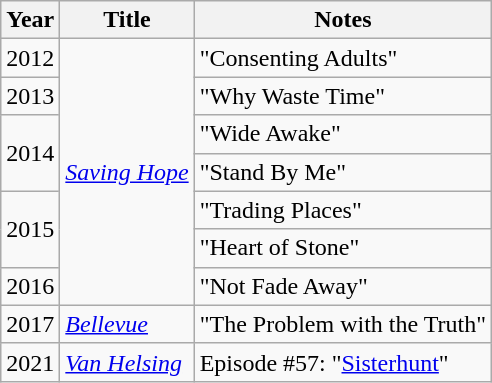<table class="wikitable sortable">
<tr>
<th>Year</th>
<th>Title</th>
<th class="unsortable">Notes</th>
</tr>
<tr>
<td>2012</td>
<td rowspan=7><em><a href='#'>Saving Hope</a></em></td>
<td>"Consenting Adults"</td>
</tr>
<tr>
<td>2013</td>
<td>"Why Waste Time"</td>
</tr>
<tr>
<td rowspan=2>2014</td>
<td>"Wide Awake"</td>
</tr>
<tr>
<td>"Stand By Me"</td>
</tr>
<tr>
<td rowspan=2>2015</td>
<td>"Trading Places"</td>
</tr>
<tr>
<td>"Heart of Stone"</td>
</tr>
<tr>
<td>2016</td>
<td>"Not Fade Away"</td>
</tr>
<tr>
<td>2017</td>
<td><em><a href='#'>Bellevue</a></em></td>
<td>"The Problem with the Truth"</td>
</tr>
<tr>
<td>2021</td>
<td><em><a href='#'>Van Helsing</a></em></td>
<td>Episode #57: "<a href='#'>Sisterhunt</a>"</td>
</tr>
</table>
